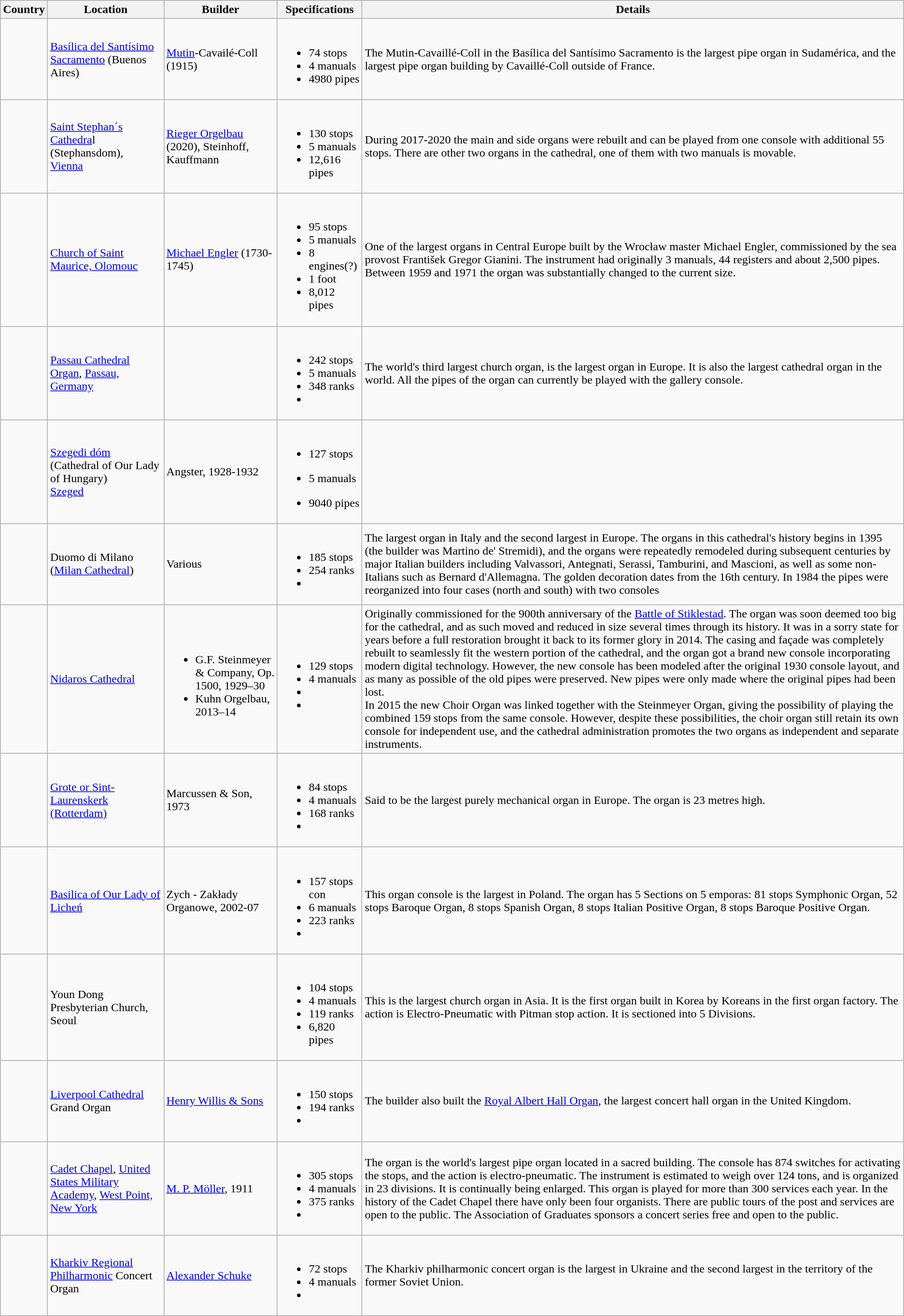<table class="wikitable sortable">
<tr>
<th>Country</th>
<th>Location</th>
<th>Builder</th>
<th>Specifications</th>
<th>Details</th>
</tr>
<tr>
<td></td>
<td><a href='#'>Basílica del Santísimo Sacramento</a> (Buenos Aires)</td>
<td><a href='#'>Mutin</a>-Cavailé-Coll (1915)</td>
<td><br><ul><li>74 stops</li><li>4 manuals</li><li>4980 pipes</li></ul></td>
<td>The Mutin-Cavaillé-Coll in the Basílica del Santísimo Sacramento is the largest pipe organ in Sudamérica, and the largest pipe organ building by Cavaillé-Coll outside of France.</td>
</tr>
<tr>
<td></td>
<td><a href='#'>Saint Stephan´s Cathedra</a>l (Stephansdom),<br><a href='#'>Vienna</a></td>
<td><a href='#'>Rieger Orgelbau</a> (2020), Steinhoff,<br>Kauffmann</td>
<td><br><ul><li>130 stops</li><li>5 manuals</li><li>12,616 pipes</li></ul></td>
<td>During 2017-2020 the main and side organs were rebuilt and can be played from one console with additional 55 stops. There are other two organs in the cathedral, one of them with two manuals is movable.</td>
</tr>
<tr>
<td></td>
<td><a href='#'>Church of Saint Maurice, Olomouc</a></td>
<td><a href='#'>Michael Engler</a> (1730-1745)</td>
<td><br><ul><li>95 stops</li><li>5 manuals</li><li>8 engines(?)</li><li>1 foot</li><li>8,012 pipes</li></ul></td>
<td>One of the largest organs in Central Europe built by the Wrocław master Michael Engler, commissioned by the sea provost František Gregor Gianini. The instrument had originally 3 manuals, 44 registers and about 2,500 pipes. Between 1959 and 1971 the organ was substantially changed to the current size.</td>
</tr>
<tr>
<td></td>
<td><a href='#'>Passau Cathedral Organ</a>, <a href='#'>Passau, Germany</a></td>
<td></td>
<td><br><ul><li>242 stops</li><li>5 manuals</li><li>348 ranks</li><li></li></ul></td>
<td>The world's third largest church organ, is the largest organ in Europe. It is also the largest cathedral organ in the world. All the pipes of the organ can currently be played with the gallery console.</td>
</tr>
<tr>
<td></td>
<td><a href='#'>Szegedi dóm</a> (Cathedral of Our Lady of Hungary)<br><a href='#'>Szeged</a></td>
<td>Angster, 1928-1932</td>
<td><br><ul><li>127 stops</li></ul><ul><li>5 manuals</li></ul><ul><li>9040 pipes</li></ul></td>
<td></td>
</tr>
<tr>
<td></td>
<td>Duomo di Milano (<a href='#'>Milan Cathedral</a>)</td>
<td>Various</td>
<td><br><ul><li>185 stops</li><li>254 ranks</li><li></li></ul></td>
<td>The largest organ in Italy and the second largest in Europe. The organs in this cathedral's history begins in 1395 (the builder was Martino de' Stremidi), and the organs were repeatedly remodeled during subsequent centuries by major Italian builders including Valvassori, Antegnati, Serassi, Tamburini, and Mascioni, as well as some non-Italians such as Bernard d'Allemagna. The golden decoration dates from the 16th century. In 1984 the pipes were reorganized into four cases (north and south) with two consoles</td>
</tr>
<tr>
<td></td>
<td><a href='#'>Nidaros Cathedral</a></td>
<td><br><ul><li>G.F. Steinmeyer & Company, Op. 1500, 1929–30</li><li>Kuhn Orgelbau, 2013–14</li></ul></td>
<td><br><ul><li>129 stops</li><li>4 manuals</li><li></li><li></li></ul></td>
<td>Originally commissioned for the 900th anniversary of the <a href='#'>Battle of Stiklestad</a>. The organ was soon deemed too big for the cathedral, and as such moved and reduced in size several times through its history. It was in a sorry state for years before a full restoration brought it back to its former glory in 2014. The casing and façade was completely rebuilt to seamlessly fit the western portion of the cathedral, and the organ got a brand new console incorporating modern digital technology. However, the new console has been modeled after the original 1930 console layout, and as many as possible of the old pipes were preserved. New pipes were only made where the original pipes had been lost.<br>In 2015 the new Choir Organ was linked together with the Steinmeyer Organ, giving the possibility of playing the combined 159 stops from the same console. However, despite these possibilities, the choir organ still retain its own console for independent use, and the cathedral administration promotes the two organs as independent and separate instruments.</td>
</tr>
<tr>
<td></td>
<td><a href='#'>Grote or Sint-Laurenskerk (Rotterdam)</a></td>
<td>Marcussen & Son, 1973</td>
<td><br><ul><li>84 stops</li><li>4 manuals</li><li>168 ranks</li><li></li></ul></td>
<td>Said to be the largest purely mechanical organ in Europe. The organ is 23 metres high.</td>
</tr>
<tr>
<td></td>
<td><a href='#'>Basilica of Our Lady of Licheń</a></td>
<td>Zych - Zakłady Organowe, 2002-07</td>
<td><br><ul><li>157 stops con</li><li>6 manuals</li><li>223 ranks</li><li></li></ul></td>
<td>This organ console is the largest in Poland. The organ has 5 Sections on 5 emporas: 81 stops Symphonic Organ, 52 stops Baroque Organ, 8 stops Spanish Organ, 8 stops Italian Positive Organ, 8 stops Baroque Positive Organ.</td>
</tr>
<tr>
<td></td>
<td>Youn Dong Presbyterian Church, Seoul</td>
<td></td>
<td><br><ul><li>104 stops</li><li>4 manuals</li><li>119 ranks</li><li>6,820 pipes</li></ul></td>
<td>This is the largest church organ in Asia. It is the first organ built in Korea by Koreans in the first organ factory. The action is Electro-Pneumatic with Pitman stop action. It is sectioned into 5 Divisions.</td>
</tr>
<tr>
<td></td>
<td><a href='#'>Liverpool Cathedral</a> Grand Organ</td>
<td><a href='#'>Henry Willis & Sons</a></td>
<td><br><ul><li>150 stops</li><li>194 ranks</li><li></li></ul></td>
<td>The builder also built the <a href='#'>Royal Albert Hall Organ</a>, the largest concert hall organ in the United Kingdom.</td>
</tr>
<tr>
<td></td>
<td><a href='#'>Cadet Chapel</a>, <a href='#'>United States Military Academy</a>, <a href='#'>West Point, New York</a></td>
<td><a href='#'>M. P. Möller</a>, 1911</td>
<td><br><ul><li>305 stops</li><li>4 manuals</li><li>375 ranks</li><li></li></ul></td>
<td>The organ is the world's largest pipe organ located in a sacred building. The console has 874 switches for activating the stops, and the action is electro-pneumatic. The instrument is estimated to weigh over 124 tons, and is organized in 23 divisions. It is continually being enlarged. This organ is played for more than 300 services each year. In the history of the Cadet Chapel there have only been four organists. There are public tours of the post and services are open to the public. The Association of Graduates sponsors a concert series free and open to the public.</td>
</tr>
<tr>
<td></td>
<td><a href='#'>Kharkiv Regional Philharmonic</a> Concert Organ</td>
<td><a href='#'>Alexander Schuke</a></td>
<td><br><ul><li>72 stops</li><li>4 manuals</li><li></li></ul></td>
<td>The Kharkiv philharmonic concert organ is the largest in Ukraine and the second largest in the territory of the former Soviet Union.</td>
</tr>
</table>
